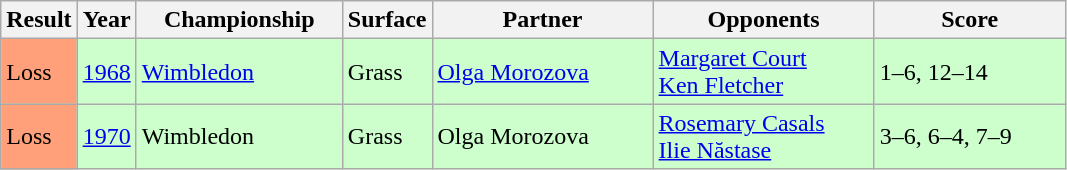<table class='sortable wikitable'>
<tr>
<th style="width:40px">Result</th>
<th style="width:30px">Year</th>
<th style="width:130px">Championship</th>
<th style="width:50px">Surface</th>
<th style="width:140px">Partner</th>
<th style="width:140px">Opponents</th>
<th style="width:120px" class="unsortable">Score</th>
</tr>
<tr style="background:#cfc;">
<td style="background:#ffa07a;">Loss</td>
<td><a href='#'>1968</a></td>
<td><a href='#'>Wimbledon</a></td>
<td>Grass</td>
<td> <a href='#'>Olga Morozova</a></td>
<td> <a href='#'>Margaret Court</a><br> <a href='#'>Ken Fletcher</a></td>
<td>1–6, 12–14</td>
</tr>
<tr style="background:#cfc;">
<td style="background:#ffa07a;">Loss</td>
<td><a href='#'>1970</a></td>
<td>Wimbledon</td>
<td>Grass</td>
<td> Olga Morozova</td>
<td> <a href='#'>Rosemary Casals</a><br> <a href='#'>Ilie Năstase</a></td>
<td>3–6, 6–4, 7–9</td>
</tr>
</table>
